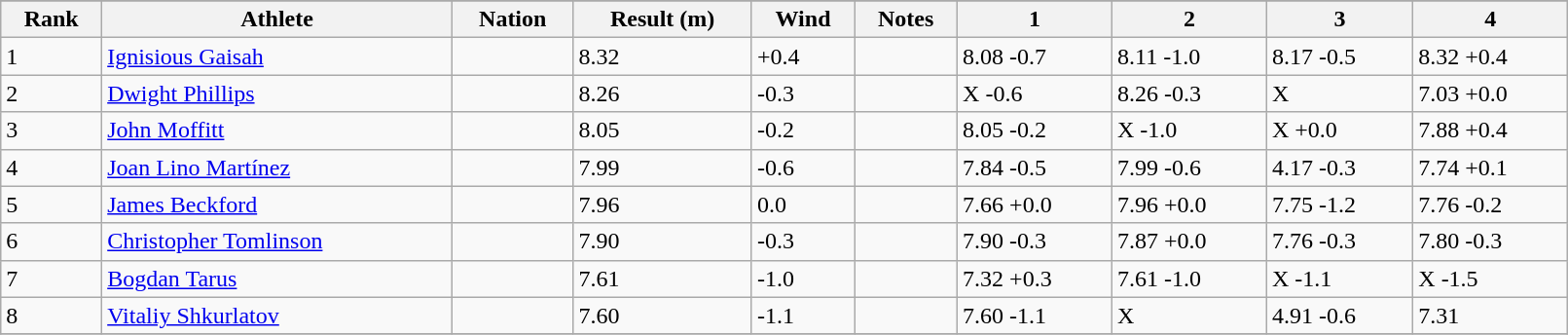<table class="wikitable" width=85%>
<tr>
</tr>
<tr>
<th>Rank</th>
<th>Athlete</th>
<th>Nation</th>
<th>Result (m)</th>
<th>Wind</th>
<th>Notes</th>
<th>1</th>
<th>2</th>
<th>3</th>
<th>4</th>
</tr>
<tr>
<td>1</td>
<td><a href='#'>Ignisious Gaisah</a></td>
<td></td>
<td>8.32</td>
<td>+0.4</td>
<td></td>
<td>8.08 -0.7</td>
<td>8.11 -1.0</td>
<td>8.17 -0.5</td>
<td>8.32 +0.4</td>
</tr>
<tr>
<td>2</td>
<td><a href='#'>Dwight Phillips</a></td>
<td></td>
<td>8.26</td>
<td>-0.3</td>
<td></td>
<td>X -0.6</td>
<td>8.26 -0.3</td>
<td>X</td>
<td>7.03 +0.0</td>
</tr>
<tr>
<td>3</td>
<td><a href='#'>John Moffitt</a></td>
<td></td>
<td>8.05</td>
<td>-0.2</td>
<td></td>
<td>8.05 -0.2</td>
<td>X -1.0</td>
<td>X +0.0</td>
<td>7.88 +0.4</td>
</tr>
<tr>
<td>4</td>
<td><a href='#'>Joan Lino Martínez</a></td>
<td></td>
<td>7.99</td>
<td>-0.6</td>
<td></td>
<td>7.84 -0.5</td>
<td>7.99 -0.6</td>
<td>4.17 -0.3</td>
<td>7.74 +0.1</td>
</tr>
<tr>
<td>5</td>
<td><a href='#'>James Beckford</a></td>
<td></td>
<td>7.96</td>
<td>0.0</td>
<td></td>
<td>7.66 +0.0</td>
<td>7.96 +0.0</td>
<td>7.75 -1.2</td>
<td>7.76 -0.2</td>
</tr>
<tr>
<td>6</td>
<td><a href='#'>Christopher Tomlinson</a></td>
<td></td>
<td>7.90</td>
<td>-0.3</td>
<td></td>
<td>7.90 -0.3</td>
<td>7.87 +0.0</td>
<td>7.76 -0.3</td>
<td>7.80 -0.3</td>
</tr>
<tr>
<td>7</td>
<td><a href='#'>Bogdan Tarus</a></td>
<td></td>
<td>7.61</td>
<td>-1.0</td>
<td></td>
<td>7.32 +0.3</td>
<td>7.61 -1.0</td>
<td>X -1.1</td>
<td>X -1.5</td>
</tr>
<tr>
<td>8</td>
<td><a href='#'>Vitaliy Shkurlatov</a></td>
<td></td>
<td>7.60</td>
<td>-1.1</td>
<td></td>
<td>7.60 -1.1</td>
<td>X</td>
<td>4.91 -0.6</td>
<td>7.31 </td>
</tr>
<tr>
</tr>
</table>
